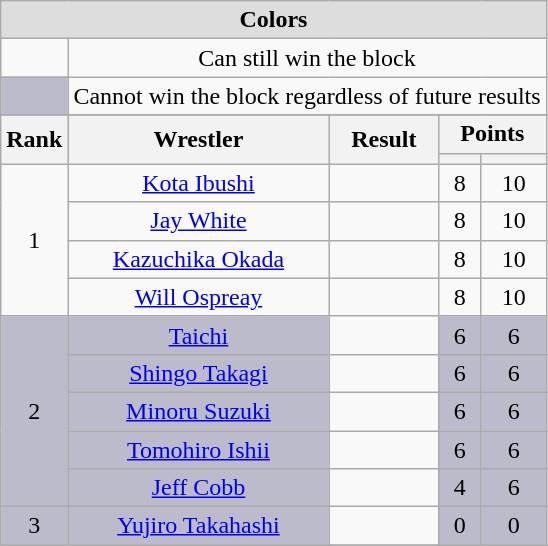<table class="wikitable mw-collapsible mw-collapsed" plainrowheaders sortable" style="text-align: center">
<tr>
<th style="background: #DDDDDD;" colspan="5">Colors</th>
</tr>
<tr>
<td></td>
<td colspan="4">Can still win the block</td>
</tr>
<tr>
<td style="background: #BBBBCC;"><br></td>
<td colspan="4">Cannot win the block regardless of future results</td>
</tr>
<tr>
</tr>
<tr>
<th scope="col" rowspan="2">Rank</th>
<th scope="col" rowspan="2">Wrestler</th>
<th scope="col" rowspan="2">Result</th>
<th scope="col" colspan="2">Points</th>
</tr>
<tr>
<th></th>
<th></th>
</tr>
<tr>
<td rowspan="4">1</td>
<td><a href='#'>Kota Ibushi</a></td>
<td></td>
<td>8</td>
<td>10</td>
</tr>
<tr>
<td><a href='#'>Jay White</a></td>
<td></td>
<td>8</td>
<td>10</td>
</tr>
<tr>
<td><a href='#'>Kazuchika Okada</a></td>
<td></td>
<td>8</td>
<td>10</td>
</tr>
<tr>
<td><a href='#'>Will Ospreay</a></td>
<td></td>
<td>8</td>
<td>10</td>
</tr>
<tr>
<td rowspan="5" style="background: #BBBBCC;">2</td>
<td style="background: #BBBBCC;"><a href='#'>Taichi</a></td>
<td></td>
<td style="background: #BBBBCC;">6</td>
<td style="background: #BBBBCC;">6</td>
</tr>
<tr>
<td style="background: #BBBBCC;"><a href='#'>Shingo Takagi</a></td>
<td></td>
<td style="background: #BBBBCC;">6</td>
<td style="background: #BBBBCC;">6</td>
</tr>
<tr>
<td style="background: #BBBBCC;"><a href='#'>Minoru Suzuki</a></td>
<td></td>
<td style="background: #BBBBCC;">6</td>
<td style="background: #BBBBCC;">6</td>
</tr>
<tr>
<td style="background: #BBBBCC;"><a href='#'>Tomohiro Ishii</a></td>
<td></td>
<td style="background: #BBBBCC;">6</td>
<td style="background: #BBBBCC;">6</td>
</tr>
<tr>
<td style="background: #BBBBCC;"><a href='#'>Jeff Cobb</a></td>
<td></td>
<td style="background: #BBBBCC;">4</td>
<td style="background: #BBBBCC;">6</td>
</tr>
<tr>
<td style="background: #BBBBCC;">3</td>
<td style="background: #BBBBCC;"><a href='#'>Yujiro Takahashi</a></td>
<td></td>
<td style="background: #BBBBCC;">0</td>
<td style="background: #BBBBCC;">0</td>
</tr>
<tr>
</tr>
</table>
